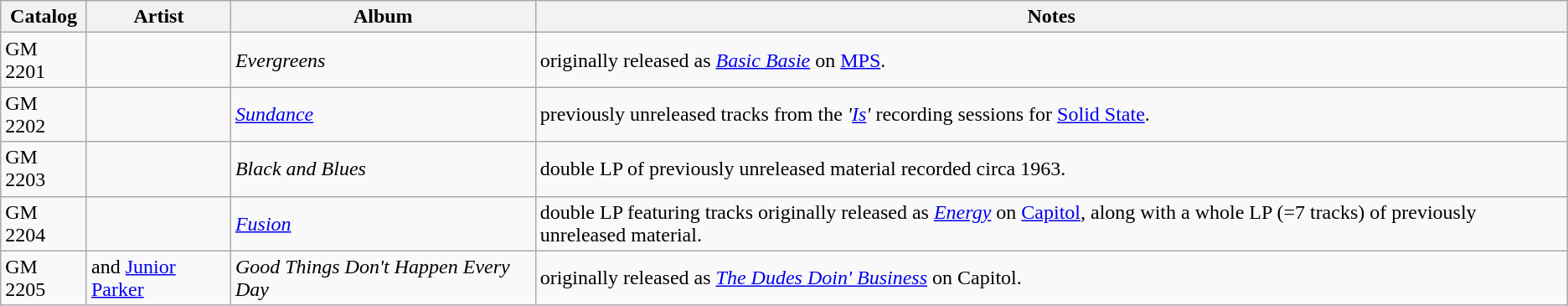<table class="wikitable sortable">
<tr>
<th>Catalog</th>
<th>Artist</th>
<th>Album</th>
<th>Notes</th>
</tr>
<tr>
<td>GM 2201</td>
<td></td>
<td><em>Evergreens</em></td>
<td>originally released as <em><a href='#'>Basic Basie</a></em> on <a href='#'>MPS</a>.</td>
</tr>
<tr>
<td>GM 2202</td>
<td></td>
<td><em><a href='#'>Sundance</a></em></td>
<td>previously unreleased tracks from the <em> '<a href='#'>Is</a>' </em> recording sessions for <a href='#'>Solid State</a>.</td>
</tr>
<tr>
<td>GM 2203</td>
<td></td>
<td><em>Black and Blues</em></td>
<td>double LP of previously unreleased material recorded circa 1963.</td>
</tr>
<tr>
<td>GM 2204</td>
<td></td>
<td><em><a href='#'>Fusion</a></em></td>
<td>double LP featuring tracks originally released as <em><a href='#'>Energy</a></em> on <a href='#'>Capitol</a>, along with a whole LP (=7 tracks) of previously unreleased material.</td>
</tr>
<tr>
<td>GM 2205</td>
<td> and <a href='#'>Junior Parker</a></td>
<td><em>Good Things Don't Happen Every Day</em></td>
<td>originally released as <em><a href='#'>The Dudes Doin' Business</a></em> on Capitol.</td>
</tr>
</table>
